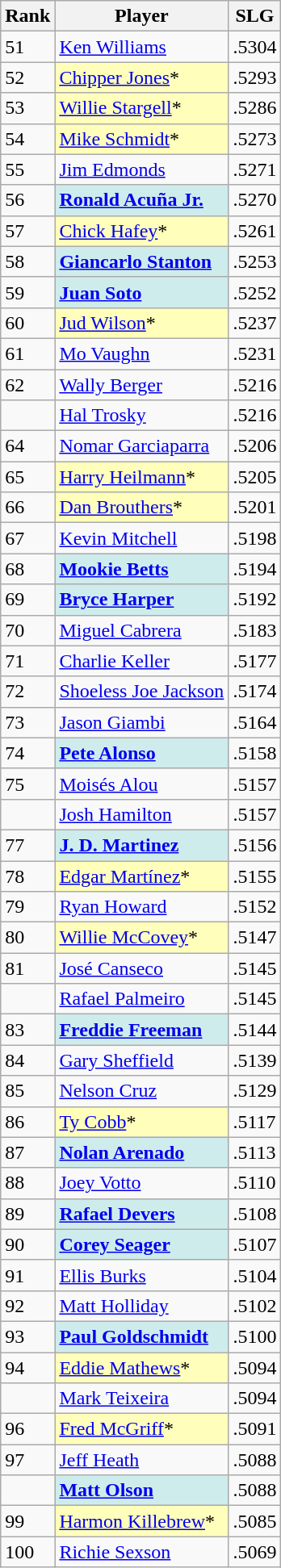<table class="wikitable" style="float:left;">
<tr style="white-space:nowrap;">
<th>Rank</th>
<th>Player</th>
<th>SLG</th>
</tr>
<tr>
<td>51</td>
<td><a href='#'>Ken Williams</a></td>
<td>.5304</td>
</tr>
<tr>
<td>52</td>
<td style="background:#ffffbb;"><a href='#'>Chipper Jones</a>*</td>
<td>.5293</td>
</tr>
<tr>
<td>53</td>
<td style="background:#ffffbb;"><a href='#'>Willie Stargell</a>*</td>
<td>.5286</td>
</tr>
<tr>
<td>54</td>
<td style="background:#ffffbb;"><a href='#'>Mike Schmidt</a>*</td>
<td>.5273</td>
</tr>
<tr>
<td>55</td>
<td><a href='#'>Jim Edmonds</a></td>
<td>.5271</td>
</tr>
<tr>
<td>56</td>
<td style="background:#cfecec;"><strong><a href='#'>Ronald Acuña Jr.</a></strong></td>
<td>.5270</td>
</tr>
<tr>
<td>57</td>
<td style="background:#ffffbb;"><a href='#'>Chick Hafey</a>*</td>
<td>.5261</td>
</tr>
<tr>
<td>58</td>
<td style="background:#cfecec;"><strong><a href='#'>Giancarlo Stanton</a></strong></td>
<td>.5253</td>
</tr>
<tr>
<td>59</td>
<td style="background:#cfecec;"><strong><a href='#'>Juan Soto</a></strong></td>
<td>.5252</td>
</tr>
<tr>
<td>60</td>
<td style="background:#ffffbb;"><a href='#'>Jud Wilson</a>*</td>
<td>.5237</td>
</tr>
<tr>
<td>61</td>
<td><a href='#'>Mo Vaughn</a></td>
<td>.5231</td>
</tr>
<tr>
<td>62</td>
<td><a href='#'>Wally Berger</a></td>
<td>.5216</td>
</tr>
<tr>
<td></td>
<td><a href='#'>Hal Trosky</a></td>
<td>.5216</td>
</tr>
<tr>
<td>64</td>
<td><a href='#'>Nomar Garciaparra</a></td>
<td>.5206</td>
</tr>
<tr>
<td>65</td>
<td style="background:#ffffbb;"><a href='#'>Harry Heilmann</a>*</td>
<td>.5205</td>
</tr>
<tr>
<td>66</td>
<td style="background:#ffffbb;"><a href='#'>Dan Brouthers</a>*</td>
<td>.5201</td>
</tr>
<tr>
<td>67</td>
<td><a href='#'>Kevin Mitchell</a></td>
<td>.5198</td>
</tr>
<tr>
<td>68</td>
<td style="background:#cfecec;"><strong><a href='#'>Mookie Betts</a></strong></td>
<td>.5194</td>
</tr>
<tr>
<td>69</td>
<td style="background:#cfecec;"><strong><a href='#'>Bryce Harper</a></strong></td>
<td>.5192</td>
</tr>
<tr>
<td>70</td>
<td><a href='#'>Miguel Cabrera</a></td>
<td>.5183</td>
</tr>
<tr>
<td>71</td>
<td><a href='#'>Charlie Keller</a></td>
<td>.5177</td>
</tr>
<tr>
<td>72</td>
<td><a href='#'>Shoeless Joe Jackson</a></td>
<td>.5174</td>
</tr>
<tr>
<td>73</td>
<td><a href='#'>Jason Giambi</a></td>
<td>.5164</td>
</tr>
<tr>
<td>74</td>
<td style="background:#cfecec;"><strong><a href='#'>Pete Alonso</a></strong></td>
<td>.5158</td>
</tr>
<tr>
<td>75</td>
<td><a href='#'>Moisés Alou</a></td>
<td>.5157</td>
</tr>
<tr>
<td></td>
<td><a href='#'>Josh Hamilton</a></td>
<td>.5157</td>
</tr>
<tr>
<td>77</td>
<td style="background:#cfecec;"><strong><a href='#'>J. D. Martinez</a></strong></td>
<td>.5156</td>
</tr>
<tr>
<td>78</td>
<td style="background:#ffffbb;"><a href='#'>Edgar Martínez</a>*</td>
<td>.5155</td>
</tr>
<tr>
<td>79</td>
<td><a href='#'>Ryan Howard</a></td>
<td>.5152</td>
</tr>
<tr>
<td>80</td>
<td style="background:#ffffbb;"><a href='#'>Willie McCovey</a>*</td>
<td>.5147</td>
</tr>
<tr>
<td>81</td>
<td><a href='#'>José Canseco</a></td>
<td>.5145</td>
</tr>
<tr>
<td></td>
<td><a href='#'>Rafael Palmeiro</a></td>
<td>.5145</td>
</tr>
<tr>
<td>83</td>
<td style="background:#cfecec;"><strong><a href='#'>Freddie Freeman</a></strong></td>
<td>.5144</td>
</tr>
<tr>
<td>84</td>
<td><a href='#'>Gary Sheffield</a></td>
<td>.5139</td>
</tr>
<tr>
<td>85</td>
<td><a href='#'>Nelson Cruz</a></td>
<td>.5129</td>
</tr>
<tr>
<td>86</td>
<td style="background:#ffffbb;"><a href='#'>Ty Cobb</a>*</td>
<td>.5117</td>
</tr>
<tr>
<td>87</td>
<td style="background:#cfecec;"><strong><a href='#'>Nolan Arenado</a></strong></td>
<td>.5113</td>
</tr>
<tr>
<td>88</td>
<td><a href='#'>Joey Votto</a></td>
<td>.5110</td>
</tr>
<tr>
<td>89</td>
<td style="background:#cfecec;"><strong><a href='#'>Rafael Devers</a></strong></td>
<td>.5108</td>
</tr>
<tr>
<td>90</td>
<td style="background:#cfecec;"><strong><a href='#'>Corey Seager</a></strong></td>
<td>.5107</td>
</tr>
<tr>
<td>91</td>
<td><a href='#'>Ellis Burks</a></td>
<td>.5104</td>
</tr>
<tr>
<td>92</td>
<td><a href='#'>Matt Holliday</a></td>
<td>.5102</td>
</tr>
<tr>
<td>93</td>
<td style="background:#cfecec;"><strong><a href='#'>Paul Goldschmidt</a></strong></td>
<td>.5100</td>
</tr>
<tr>
<td>94</td>
<td style="background:#ffffbb;"><a href='#'>Eddie Mathews</a>*</td>
<td>.5094</td>
</tr>
<tr>
<td></td>
<td><a href='#'>Mark Teixeira</a></td>
<td>.5094</td>
</tr>
<tr>
<td>96</td>
<td style="background:#ffffbb;"><a href='#'>Fred McGriff</a>*</td>
<td>.5091</td>
</tr>
<tr>
<td>97</td>
<td><a href='#'>Jeff Heath</a></td>
<td>.5088</td>
</tr>
<tr>
<td></td>
<td style="background:#cfecec;"><strong><a href='#'>Matt Olson</a></strong></td>
<td>.5088</td>
</tr>
<tr>
<td>99</td>
<td style="background:#ffffbb;"><a href='#'>Harmon Killebrew</a>*</td>
<td>.5085</td>
</tr>
<tr>
<td>100</td>
<td><a href='#'>Richie Sexson</a></td>
<td>.5069</td>
</tr>
</table>
